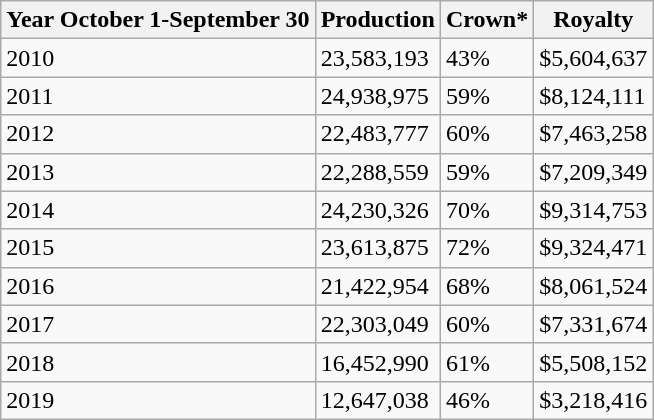<table class="wikitable">
<tr>
<th>Year October 1-September 30</th>
<th>Production</th>
<th>Crown*</th>
<th>Royalty</th>
</tr>
<tr>
<td>2010</td>
<td>23,583,193</td>
<td>43%</td>
<td>$5,604,637</td>
</tr>
<tr>
<td>2011</td>
<td>24,938,975</td>
<td>59%</td>
<td>$8,124,111</td>
</tr>
<tr>
<td>2012</td>
<td>22,483,777</td>
<td>60%</td>
<td>$7,463,258</td>
</tr>
<tr>
<td>2013</td>
<td>22,288,559</td>
<td>59%</td>
<td>$7,209,349</td>
</tr>
<tr>
<td>2014</td>
<td>24,230,326</td>
<td>70%</td>
<td>$9,314,753</td>
</tr>
<tr>
<td>2015</td>
<td>23,613,875</td>
<td>72%</td>
<td>$9,324,471</td>
</tr>
<tr>
<td>2016</td>
<td>21,422,954</td>
<td>68%</td>
<td>$8,061,524</td>
</tr>
<tr>
<td>2017</td>
<td>22,303,049</td>
<td>60%</td>
<td>$7,331,674</td>
</tr>
<tr>
<td>2018</td>
<td>16,452,990</td>
<td>61%</td>
<td>$5,508,152</td>
</tr>
<tr>
<td>2019</td>
<td>12,647,038</td>
<td>46%</td>
<td>$3,218,416</td>
</tr>
</table>
